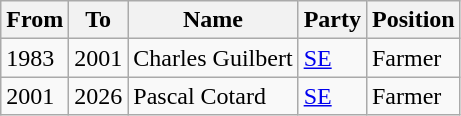<table class="wikitable">
<tr>
<th>From</th>
<th>To</th>
<th>Name</th>
<th>Party</th>
<th>Position</th>
</tr>
<tr>
<td>1983</td>
<td>2001</td>
<td>Charles Guilbert</td>
<td><a href='#'>SE</a></td>
<td>Farmer</td>
</tr>
<tr>
<td>2001</td>
<td>2026</td>
<td>Pascal Cotard</td>
<td><a href='#'>SE</a></td>
<td>Farmer</td>
</tr>
</table>
